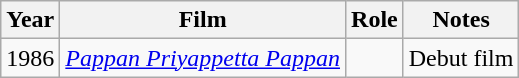<table class="wikitable">
<tr>
<th>Year</th>
<th>Film</th>
<th>Role</th>
<th>Notes</th>
</tr>
<tr>
<td>1986</td>
<td><em><a href='#'>Pappan Priyappetta Pappan</a></em></td>
<td></td>
<td>Debut film</td>
</tr>
</table>
